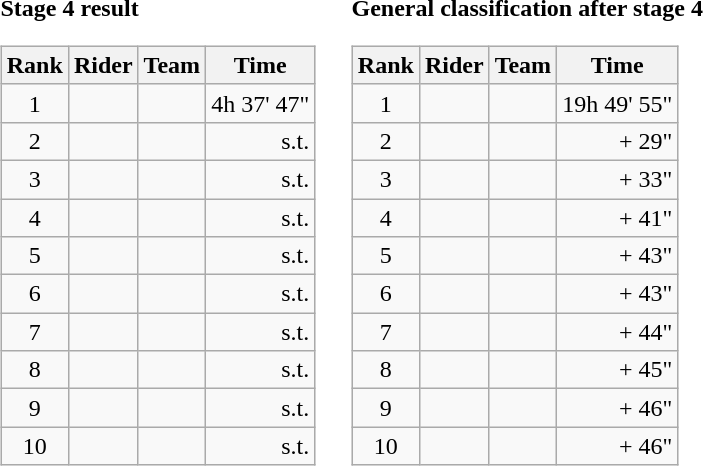<table>
<tr>
<td><strong>Stage 4 result</strong><br><table class="wikitable">
<tr>
<th>Rank</th>
<th>Rider</th>
<th>Team</th>
<th>Time</th>
</tr>
<tr>
<td style="text-align:center;">1</td>
<td></td>
<td></td>
<td align="right">4h 37' 47"</td>
</tr>
<tr>
<td style="text-align:center;">2</td>
<td></td>
<td></td>
<td align="right">s.t.</td>
</tr>
<tr>
<td style="text-align:center;">3</td>
<td></td>
<td></td>
<td align="right">s.t.</td>
</tr>
<tr>
<td style="text-align:center;">4</td>
<td></td>
<td></td>
<td align="right">s.t.</td>
</tr>
<tr>
<td style="text-align:center;">5</td>
<td></td>
<td></td>
<td align="right">s.t.</td>
</tr>
<tr>
<td style="text-align:center;">6</td>
<td></td>
<td></td>
<td align="right">s.t.</td>
</tr>
<tr>
<td style="text-align:center;">7</td>
<td></td>
<td></td>
<td align="right">s.t.</td>
</tr>
<tr>
<td style="text-align:center;">8</td>
<td> </td>
<td></td>
<td align="right">s.t.</td>
</tr>
<tr>
<td style="text-align:center;">9</td>
<td></td>
<td></td>
<td align="right">s.t.</td>
</tr>
<tr>
<td style="text-align:center;">10</td>
<td></td>
<td></td>
<td align="right">s.t.</td>
</tr>
</table>
</td>
<td></td>
<td><strong>General classification after stage 4</strong><br><table class="wikitable">
<tr>
<th>Rank</th>
<th>Rider</th>
<th>Team</th>
<th>Time</th>
</tr>
<tr>
<td style="text-align:center;">1</td>
<td> </td>
<td></td>
<td style="text-align:right;">19h 49' 55"</td>
</tr>
<tr>
<td style="text-align:center;">2</td>
<td></td>
<td></td>
<td style="text-align:right;">+ 29"</td>
</tr>
<tr>
<td style="text-align:center;">3</td>
<td></td>
<td></td>
<td style="text-align:right;">+ 33"</td>
</tr>
<tr>
<td style="text-align:center;">4</td>
<td></td>
<td></td>
<td style="text-align:right;">+ 41"</td>
</tr>
<tr>
<td style="text-align:center;">5</td>
<td></td>
<td></td>
<td style="text-align:right;">+ 43"</td>
</tr>
<tr>
<td style="text-align:center;">6</td>
<td></td>
<td></td>
<td style="text-align:right;">+ 43"</td>
</tr>
<tr>
<td style="text-align:center;">7</td>
<td></td>
<td></td>
<td style="text-align:right;">+ 44"</td>
</tr>
<tr>
<td style="text-align:center;">8</td>
<td> </td>
<td></td>
<td style="text-align:right;">+ 45"</td>
</tr>
<tr>
<td style="text-align:center;">9</td>
<td> </td>
<td></td>
<td style="text-align:right;">+ 46"</td>
</tr>
<tr>
<td style="text-align:center;">10</td>
<td></td>
<td></td>
<td style="text-align:right;">+ 46"</td>
</tr>
</table>
</td>
</tr>
</table>
